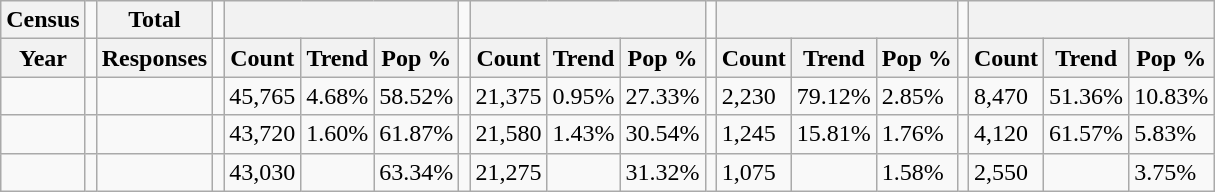<table class="wikitable">
<tr>
<th>Census</th>
<td></td>
<th>Total</th>
<td colspan="1"></td>
<th colspan="3"></th>
<td colspan="1"></td>
<th colspan="3"></th>
<td colspan="1"></td>
<th colspan="3"></th>
<td colspan="1"></td>
<th colspan="3"></th>
</tr>
<tr>
<th>Year</th>
<td></td>
<th>Responses</th>
<td></td>
<th>Count</th>
<th>Trend</th>
<th>Pop %</th>
<td></td>
<th>Count</th>
<th>Trend</th>
<th>Pop %</th>
<td></td>
<th>Count</th>
<th>Trend</th>
<th>Pop %</th>
<td></td>
<th>Count</th>
<th>Trend</th>
<th>Pop %</th>
</tr>
<tr>
<td></td>
<td></td>
<td></td>
<td></td>
<td>45,765</td>
<td> 4.68%</td>
<td>58.52%</td>
<td></td>
<td>21,375</td>
<td> 0.95%</td>
<td>27.33%</td>
<td></td>
<td>2,230</td>
<td> 79.12%</td>
<td>2.85%</td>
<td></td>
<td>8,470</td>
<td> 51.36%</td>
<td>10.83%</td>
</tr>
<tr>
<td></td>
<td></td>
<td></td>
<td></td>
<td>43,720</td>
<td> 1.60%</td>
<td>61.87%</td>
<td></td>
<td>21,580</td>
<td> 1.43%</td>
<td>30.54%</td>
<td></td>
<td>1,245</td>
<td> 15.81%</td>
<td>1.76%</td>
<td></td>
<td>4,120</td>
<td> 61.57%</td>
<td>5.83%</td>
</tr>
<tr>
<td></td>
<td></td>
<td></td>
<td></td>
<td>43,030</td>
<td></td>
<td>63.34%</td>
<td></td>
<td>21,275</td>
<td></td>
<td>31.32%</td>
<td></td>
<td>1,075</td>
<td></td>
<td>1.58%</td>
<td></td>
<td>2,550</td>
<td></td>
<td>3.75%</td>
</tr>
</table>
